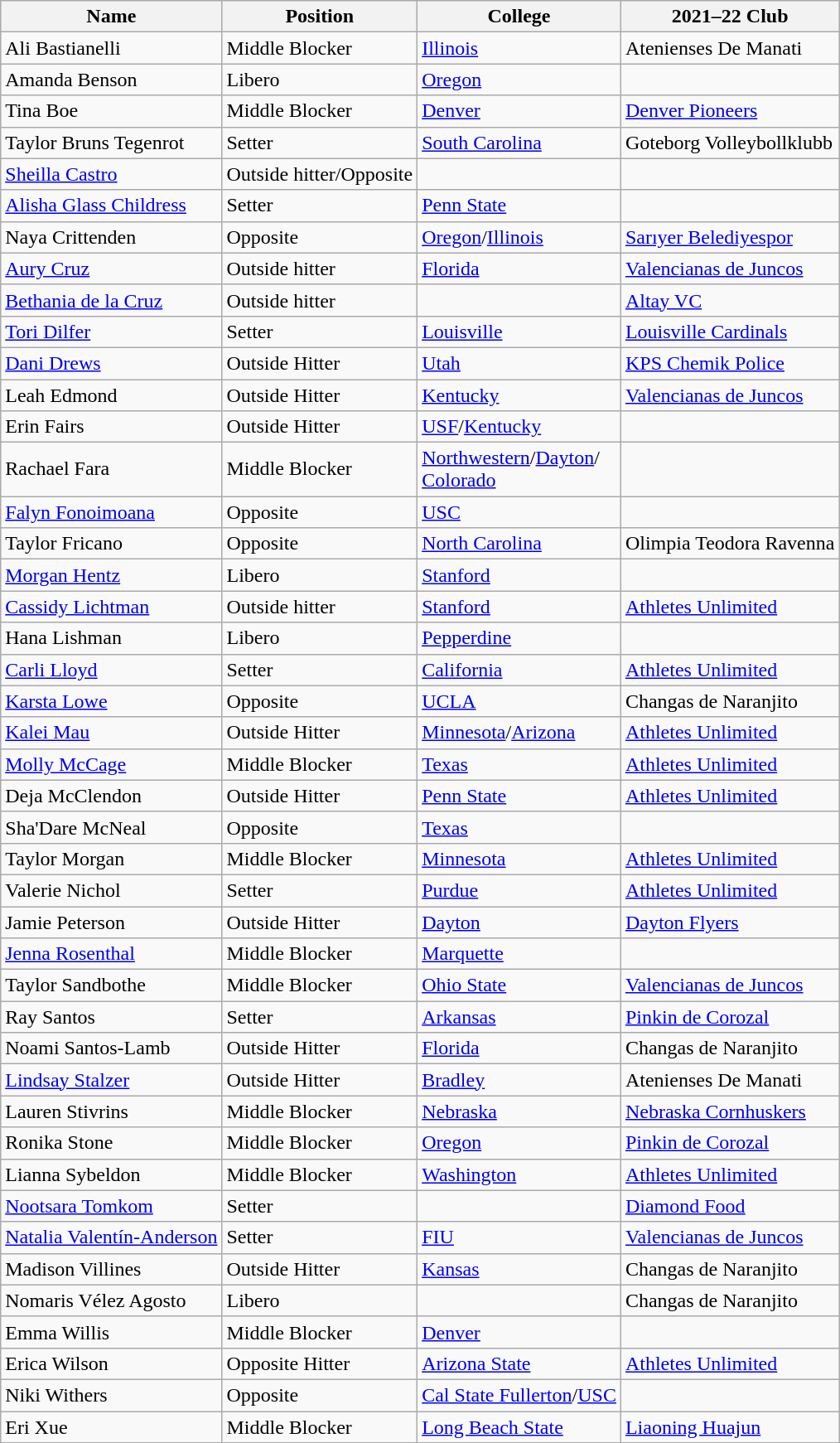<table class="wikitable">
<tr>
<th><strong>Name</strong></th>
<th><strong>Position</strong></th>
<th><strong>College</strong></th>
<th><strong>2021–22 Club</strong></th>
</tr>
<tr>
<td>Ali Bastianelli</td>
<td>Middle Blocker</td>
<td><a href='#'>Illinois</a></td>
<td> Atenienses De Manati</td>
</tr>
<tr>
<td>Amanda Benson</td>
<td>Libero</td>
<td><a href='#'>Oregon</a></td>
<td></td>
</tr>
<tr>
<td>Tina Boe</td>
<td>Middle Blocker</td>
<td><a href='#'>Denver</a></td>
<td> <a href='#'>Denver Pioneers</a></td>
</tr>
<tr>
<td>Taylor Bruns Tegenrot</td>
<td>Setter</td>
<td><a href='#'>South Carolina</a></td>
<td> Goteborg Volleybollklubb</td>
</tr>
<tr>
<td><a href='#'>Sheilla Castro</a></td>
<td>Outside hitter/Opposite</td>
<td></td>
<td></td>
</tr>
<tr>
<td><a href='#'>Alisha Glass Childress</a></td>
<td>Setter</td>
<td><a href='#'>Penn State</a></td>
<td></td>
</tr>
<tr>
<td>Naya Crittenden</td>
<td>Opposite</td>
<td><a href='#'>Oregon</a>/<a href='#'>Illinois</a></td>
<td> <a href='#'>Sarıyer Belediyespor</a></td>
</tr>
<tr>
<td><a href='#'>Aury Cruz</a></td>
<td>Outside hitter</td>
<td><a href='#'>Florida</a></td>
<td> <a href='#'>Valencianas de Juncos</a></td>
</tr>
<tr>
<td><a href='#'>Bethania de la Cruz</a></td>
<td>Outside hitter</td>
<td></td>
<td> <a href='#'>Altay VC</a></td>
</tr>
<tr>
<td><a href='#'>Tori Dilfer</a></td>
<td>Setter</td>
<td><a href='#'>Louisville</a></td>
<td> <a href='#'>Louisville Cardinals</a></td>
</tr>
<tr>
<td><a href='#'>Dani Drews</a></td>
<td>Outside Hitter</td>
<td><a href='#'>Utah</a></td>
<td> <a href='#'>KPS Chemik Police</a></td>
</tr>
<tr>
<td>Leah Edmond</td>
<td>Outside Hitter</td>
<td><a href='#'>Kentucky</a></td>
<td> <a href='#'>Valencianas de Juncos</a></td>
</tr>
<tr>
<td>Erin Fairs</td>
<td>Outside Hitter</td>
<td><a href='#'>USF</a>/<a href='#'>Kentucky</a></td>
<td></td>
</tr>
<tr>
<td>Rachael Fara</td>
<td>Middle Blocker</td>
<td><a href='#'>Northwestern</a>/<a href='#'>Dayton</a>/<br><a href='#'>Colorado</a></td>
<td></td>
</tr>
<tr>
<td><a href='#'>Falyn Fonoimoana</a></td>
<td>Opposite</td>
<td><a href='#'>USC</a></td>
<td></td>
</tr>
<tr>
<td>Taylor Fricano</td>
<td>Opposite</td>
<td><a href='#'>North Carolina</a></td>
<td> Olimpia Teodora Ravenna</td>
</tr>
<tr>
<td><a href='#'>Morgan Hentz</a></td>
<td>Libero</td>
<td><a href='#'>Stanford</a></td>
<td></td>
</tr>
<tr>
<td><a href='#'>Cassidy Lichtman</a></td>
<td>Outside hitter</td>
<td><a href='#'>Stanford</a></td>
<td> <a href='#'>Athletes Unlimited</a></td>
</tr>
<tr>
<td>Hana Lishman</td>
<td>Libero</td>
<td><a href='#'>Pepperdine</a></td>
<td></td>
</tr>
<tr>
<td><a href='#'>Carli Lloyd</a></td>
<td>Setter</td>
<td><a href='#'>California</a></td>
<td> <a href='#'>Athletes Unlimited</a></td>
</tr>
<tr>
<td><a href='#'>Karsta Lowe</a></td>
<td>Opposite</td>
<td><a href='#'>UCLA</a></td>
<td> Changas de Naranjito</td>
</tr>
<tr>
<td><a href='#'>Kalei Mau</a></td>
<td>Outside Hitter</td>
<td><a href='#'>Minnesota</a>/<a href='#'>Arizona</a></td>
<td> <a href='#'>Athletes Unlimited</a></td>
</tr>
<tr>
<td><a href='#'>Molly McCage</a></td>
<td>Middle Blocker</td>
<td><a href='#'>Texas</a></td>
<td> <a href='#'>Athletes Unlimited</a></td>
</tr>
<tr>
<td>Deja McClendon</td>
<td>Outside Hitter</td>
<td><a href='#'>Penn State</a></td>
<td> <a href='#'>Athletes Unlimited</a></td>
</tr>
<tr>
<td>Sha'Dare McNeal</td>
<td>Opposite</td>
<td><a href='#'>Texas</a></td>
<td></td>
</tr>
<tr>
<td>Taylor Morgan</td>
<td>Middle Blocker</td>
<td><a href='#'>Minnesota</a></td>
<td> <a href='#'>Athletes Unlimited</a></td>
</tr>
<tr>
<td>Valerie Nichol</td>
<td>Setter</td>
<td><a href='#'>Purdue</a></td>
<td> <a href='#'>Athletes Unlimited</a></td>
</tr>
<tr>
<td>Jamie Peterson</td>
<td>Outside Hitter</td>
<td><a href='#'>Dayton</a></td>
<td> <a href='#'>Dayton Flyers</a></td>
</tr>
<tr>
<td><a href='#'>Jenna Rosenthal</a></td>
<td>Middle Blocker</td>
<td><a href='#'>Marquette</a></td>
<td></td>
</tr>
<tr>
<td>Taylor Sandbothe</td>
<td>Middle Blocker</td>
<td><a href='#'>Ohio State</a></td>
<td> <a href='#'>Valencianas de Juncos</a></td>
</tr>
<tr>
<td>Ray Santos</td>
<td>Setter</td>
<td><a href='#'>Arkansas</a></td>
<td> <a href='#'>Pinkin de Corozal</a></td>
</tr>
<tr>
<td>Noami Santos-Lamb</td>
<td>Outside Hitter</td>
<td><a href='#'>Florida</a></td>
<td> Changas de Naranjito</td>
</tr>
<tr>
<td><a href='#'>Lindsay Stalzer</a></td>
<td>Outside Hitter</td>
<td><a href='#'>Bradley</a></td>
<td> Atenienses De Manati</td>
</tr>
<tr>
<td>Lauren Stivrins</td>
<td>Middle Blocker</td>
<td><a href='#'>Nebraska</a></td>
<td> <a href='#'>Nebraska Cornhuskers</a></td>
</tr>
<tr>
<td>Ronika Stone</td>
<td>Middle Blocker</td>
<td><a href='#'>Oregon</a></td>
<td> <a href='#'>Pinkin de Corozal</a></td>
</tr>
<tr>
<td>Lianna Sybeldon</td>
<td>Middle Blocker</td>
<td><a href='#'>Washington</a></td>
<td> <a href='#'>Athletes Unlimited</a></td>
</tr>
<tr>
<td><a href='#'>Nootsara Tomkom</a></td>
<td>Setter</td>
<td></td>
<td> <a href='#'>Diamond Food</a></td>
</tr>
<tr>
<td><a href='#'>Natalia Valentín-Anderson</a></td>
<td>Setter</td>
<td><a href='#'>FIU</a></td>
<td> <a href='#'>Valencianas de Juncos</a></td>
</tr>
<tr>
<td>Madison Villines</td>
<td>Outside Hitter</td>
<td><a href='#'>Kansas</a></td>
<td> Changas de Naranjito</td>
</tr>
<tr>
<td>Nomaris Vélez Agosto</td>
<td>Libero</td>
<td></td>
<td> Changas de Naranjito</td>
</tr>
<tr>
<td>Emma Willis</td>
<td>Middle Blocker</td>
<td><a href='#'>Denver</a></td>
<td></td>
</tr>
<tr>
<td>Erica Wilson</td>
<td>Opposite Hitter</td>
<td><a href='#'>Arizona State</a></td>
<td> <a href='#'>Athletes Unlimited</a></td>
</tr>
<tr>
<td>Niki Withers</td>
<td>Opposite</td>
<td><a href='#'>Cal State Fullerton</a>/<a href='#'>USC</a></td>
<td></td>
</tr>
<tr>
<td>Eri Xue</td>
<td>Middle Blocker</td>
<td><a href='#'>Long Beach State</a></td>
<td> <a href='#'>Liaoning Huajun</a></td>
</tr>
<tr>
</tr>
</table>
